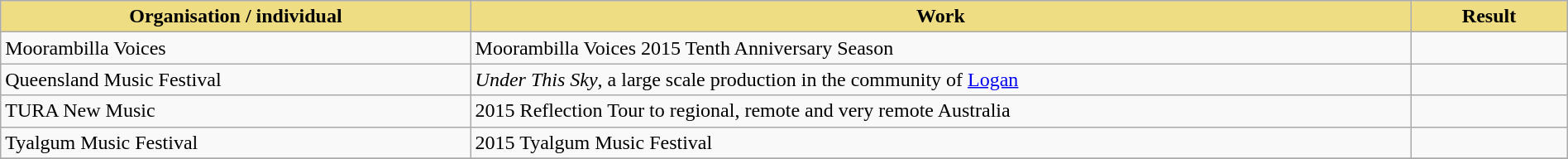<table class="wikitable" width=100%>
<tr>
<th style="width:30%;background:#EEDD82;">Organisation / individual</th>
<th style="width:60%;background:#EEDD82;">Work</th>
<th style="width:10%;background:#EEDD82;">Result<br></th>
</tr>
<tr>
<td>Moorambilla Voices</td>
<td>Moorambilla Voices 2015 Tenth Anniversary Season</td>
<td></td>
</tr>
<tr>
<td>Queensland Music Festival</td>
<td><em>Under This Sky</em>, a large scale production in the community of <a href='#'>Logan</a></td>
<td></td>
</tr>
<tr>
<td>TURA New Music</td>
<td>2015 Reflection Tour to regional, remote and very remote Australia</td>
<td></td>
</tr>
<tr>
<td>Tyalgum Music Festival</td>
<td>2015 Tyalgum Music Festival</td>
<td></td>
</tr>
<tr>
</tr>
</table>
